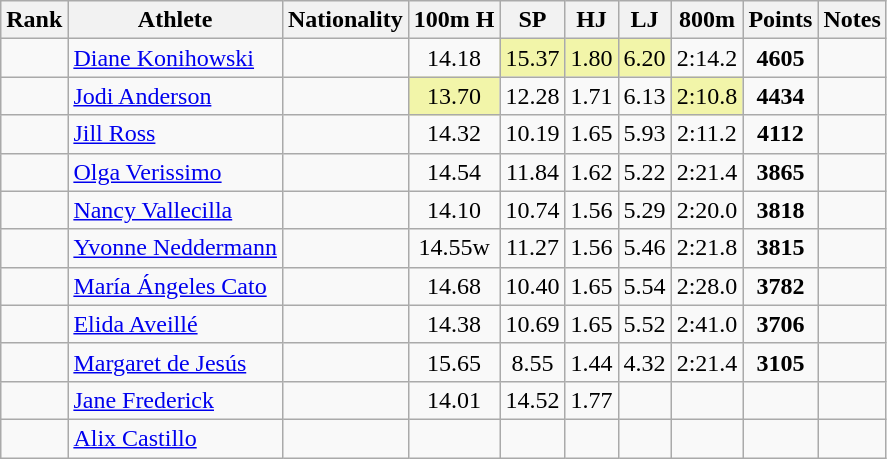<table class="wikitable sortable" style="text-align:center">
<tr>
<th>Rank</th>
<th>Athlete</th>
<th>Nationality</th>
<th>100m H</th>
<th>SP</th>
<th>HJ</th>
<th>LJ</th>
<th>800m</th>
<th>Points</th>
<th>Notes</th>
</tr>
<tr>
<td></td>
<td align=left><a href='#'>Diane Konihowski</a></td>
<td align=left></td>
<td>14.18</td>
<td bgcolor=#F2F5A9>15.37</td>
<td bgcolor=#F2F5A9>1.80</td>
<td bgcolor=#F2F5A9>6.20</td>
<td>2:14.2</td>
<td><strong>4605</strong></td>
<td></td>
</tr>
<tr>
<td></td>
<td align=left><a href='#'>Jodi Anderson</a></td>
<td align=left></td>
<td bgcolor=#F2F5A9>13.70</td>
<td>12.28</td>
<td>1.71</td>
<td>6.13</td>
<td bgcolor=#F2F5A9>2:10.8</td>
<td><strong>4434</strong></td>
<td></td>
</tr>
<tr>
<td></td>
<td align=left><a href='#'>Jill Ross</a></td>
<td align=left></td>
<td>14.32</td>
<td>10.19</td>
<td>1.65</td>
<td>5.93</td>
<td>2:11.2</td>
<td><strong>4112</strong></td>
<td></td>
</tr>
<tr>
<td></td>
<td align=left><a href='#'>Olga Verissimo</a></td>
<td align=left></td>
<td>14.54</td>
<td>11.84</td>
<td>1.62</td>
<td>5.22</td>
<td>2:21.4</td>
<td><strong>3865</strong></td>
<td></td>
</tr>
<tr>
<td></td>
<td align=left><a href='#'>Nancy Vallecilla</a></td>
<td align=left></td>
<td>14.10</td>
<td>10.74</td>
<td>1.56</td>
<td>5.29</td>
<td>2:20.0</td>
<td><strong>3818</strong></td>
<td></td>
</tr>
<tr>
<td></td>
<td align=left><a href='#'>Yvonne Neddermann</a></td>
<td align=left></td>
<td>14.55w</td>
<td>11.27</td>
<td>1.56</td>
<td>5.46</td>
<td>2:21.8</td>
<td><strong>3815</strong></td>
<td></td>
</tr>
<tr>
<td></td>
<td align=left><a href='#'>María Ángeles Cato</a></td>
<td align=left></td>
<td>14.68</td>
<td>10.40</td>
<td>1.65</td>
<td>5.54</td>
<td>2:28.0</td>
<td><strong>3782</strong></td>
<td></td>
</tr>
<tr>
<td></td>
<td align=left><a href='#'>Elida Aveillé</a></td>
<td align=left></td>
<td>14.38</td>
<td>10.69</td>
<td>1.65</td>
<td>5.52</td>
<td>2:41.0</td>
<td><strong>3706</strong></td>
<td></td>
</tr>
<tr>
<td></td>
<td align=left><a href='#'>Margaret de Jesús</a></td>
<td align=left></td>
<td>15.65</td>
<td>8.55</td>
<td>1.44</td>
<td>4.32</td>
<td>2:21.4</td>
<td><strong>3105</strong></td>
<td></td>
</tr>
<tr>
<td></td>
<td align=left><a href='#'>Jane Frederick</a></td>
<td align=left></td>
<td>14.01</td>
<td>14.52</td>
<td>1.77</td>
<td></td>
<td></td>
<td><strong></strong></td>
<td></td>
</tr>
<tr>
<td></td>
<td align=left><a href='#'>Alix Castillo</a></td>
<td align=left></td>
<td></td>
<td></td>
<td></td>
<td></td>
<td></td>
<td><strong></strong></td>
<td></td>
</tr>
</table>
